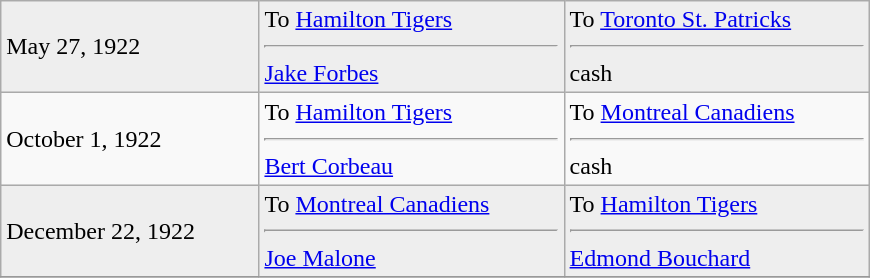<table class="wikitable" style="border:1px solid #999999; width:580px;">
<tr bgcolor="eeeeee">
<td>May 27, 1922</td>
<td valign="top">To <a href='#'>Hamilton Tigers</a> <hr><a href='#'>Jake Forbes</a></td>
<td valign="top">To <a href='#'>Toronto St. Patricks</a><hr>cash</td>
</tr>
<tr>
<td>October 1, 1922</td>
<td valign="top">To <a href='#'>Hamilton Tigers</a><hr><a href='#'>Bert Corbeau</a></td>
<td valign="top">To <a href='#'>Montreal Canadiens</a> <hr>cash</td>
</tr>
<tr bgcolor="eeeeee">
<td>December 22, 1922</td>
<td valign="top">To <a href='#'>Montreal Canadiens</a><hr><a href='#'>Joe Malone</a></td>
<td valign="top">To <a href='#'>Hamilton Tigers</a> <hr><a href='#'>Edmond Bouchard</a></td>
</tr>
<tr bgcolor="eeeeee">
</tr>
</table>
